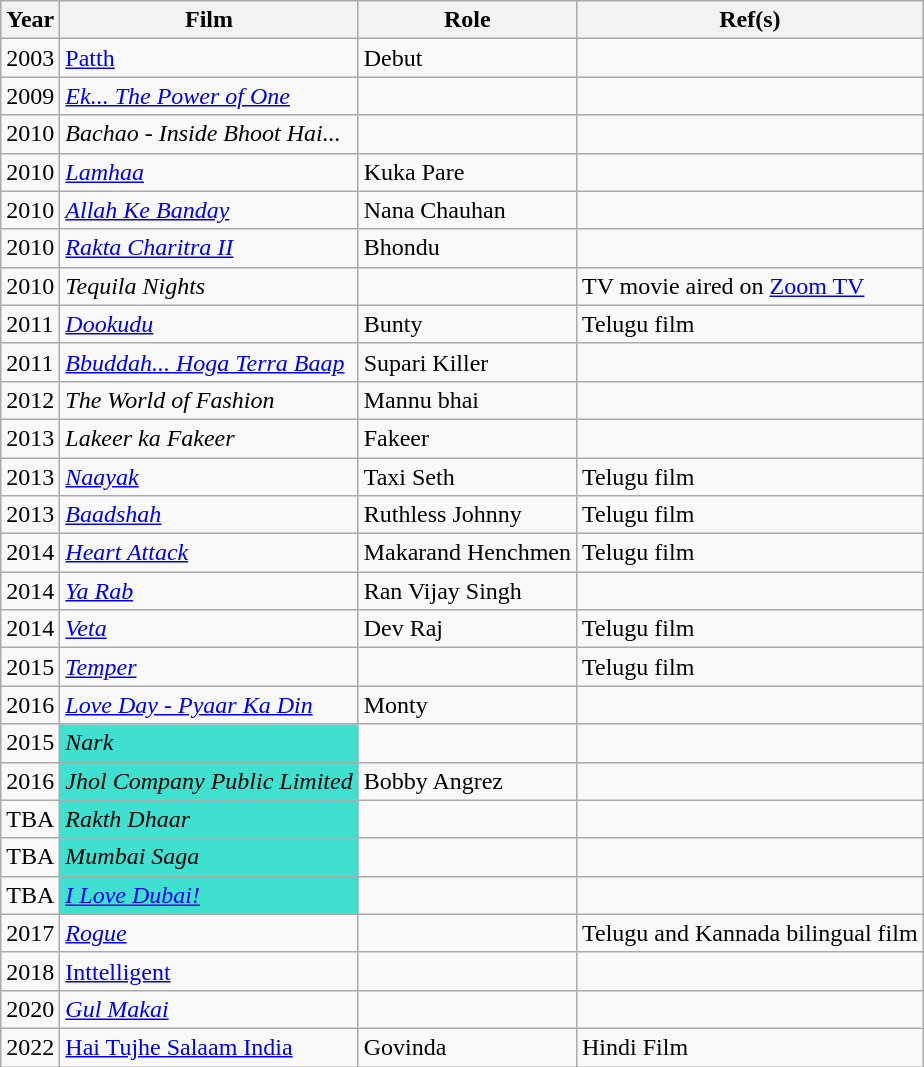<table class="wikitable">
<tr>
<th>Year</th>
<th>Film</th>
<th>Role</th>
<th>Ref(s)</th>
</tr>
<tr>
<td>2003</td>
<td><a href='#'>Patth</a></td>
<td>Debut</td>
<td></td>
</tr>
<tr>
<td>2009</td>
<td><em><a href='#'>Ek... The Power of One</a></em></td>
<td></td>
<td></td>
</tr>
<tr>
<td>2010</td>
<td><em>Bachao - Inside Bhoot Hai...</em></td>
<td></td>
<td></td>
</tr>
<tr>
<td>2010</td>
<td><em><a href='#'>Lamhaa</a></em></td>
<td>Kuka Pare</td>
<td></td>
</tr>
<tr>
<td>2010</td>
<td><em><a href='#'>Allah Ke Banday</a></em></td>
<td>Nana Chauhan</td>
<td></td>
</tr>
<tr>
<td>2010</td>
<td><em><a href='#'>Rakta Charitra II</a></em></td>
<td>Bhondu</td>
<td></td>
</tr>
<tr>
<td>2010</td>
<td><em>Tequila Nights</em></td>
<td></td>
<td>TV movie aired on <a href='#'>Zoom TV</a></td>
</tr>
<tr>
<td>2011</td>
<td><em><a href='#'>Dookudu</a></em></td>
<td>Bunty</td>
<td>Telugu film</td>
</tr>
<tr>
<td>2011</td>
<td><em><a href='#'>Bbuddah... Hoga Terra Baap</a></em></td>
<td>Supari Killer</td>
<td></td>
</tr>
<tr>
<td>2012</td>
<td><em>The World of Fashion</em></td>
<td>Mannu bhai</td>
<td></td>
</tr>
<tr>
<td>2013</td>
<td><em>Lakeer ka Fakeer</em></td>
<td>Fakeer</td>
<td></td>
</tr>
<tr>
<td>2013</td>
<td><em><a href='#'>Naayak</a></em></td>
<td>Taxi Seth</td>
<td>Telugu film</td>
</tr>
<tr>
<td>2013</td>
<td><em><a href='#'>Baadshah</a></em></td>
<td>Ruthless Johnny</td>
<td>Telugu film</td>
</tr>
<tr>
<td>2014</td>
<td><em><a href='#'>Heart Attack</a></em></td>
<td>Makarand Henchmen</td>
<td>Telugu film</td>
</tr>
<tr>
<td>2014</td>
<td><em><a href='#'>Ya Rab</a></em></td>
<td>Ran Vijay Singh</td>
<td></td>
</tr>
<tr>
<td>2014</td>
<td><em><a href='#'>Veta</a></em></td>
<td>Dev Raj</td>
<td>Telugu film</td>
</tr>
<tr>
<td>2015</td>
<td><em><a href='#'>Temper</a></em></td>
<td></td>
<td>Telugu film</td>
</tr>
<tr>
<td>2016</td>
<td><em><a href='#'>Love Day - Pyaar Ka Din</a></em></td>
<td>Monty</td>
<td></td>
</tr>
<tr>
<td>2015</td>
<td style="background:Turquoise;"><em>Nark</em></td>
<td></td>
<td></td>
</tr>
<tr>
<td>2016</td>
<td style="background:Turquoise;"><em>Jhol Company Public Limited</em></td>
<td>Bobby Angrez</td>
<td></td>
</tr>
<tr>
<td>TBA</td>
<td style="background:Turquoise;"><em>Rakth Dhaar</em></td>
<td></td>
<td></td>
</tr>
<tr>
<td>TBA</td>
<td style="background:Turquoise;"><em>Mumbai Saga</em></td>
<td></td>
<td></td>
</tr>
<tr>
<td>TBA</td>
<td style="background:Turquoise;"><em><a href='#'>I Love Dubai!</a></em></td>
<td></td>
<td></td>
</tr>
<tr>
<td>2017</td>
<td><em><a href='#'>Rogue</a></em></td>
<td></td>
<td>Telugu and Kannada bilingual film</td>
</tr>
<tr>
<td>2018</td>
<td><a href='#'>Inttelligent</a></td>
<td></td>
<td></td>
</tr>
<tr>
<td>2020</td>
<td><em><a href='#'>Gul Makai</a></em></td>
<td></td>
<td></td>
</tr>
<tr>
<td>2022</td>
<td><a href='#'>Hai Tujhe Salaam India</a></td>
<td>Govinda</td>
<td>Hindi Film</td>
</tr>
</table>
